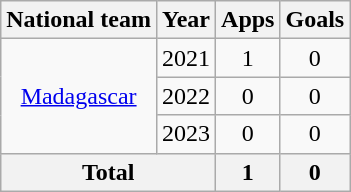<table class="wikitable" style="text-align:center">
<tr>
<th>National team</th>
<th>Year</th>
<th>Apps</th>
<th>Goals</th>
</tr>
<tr>
<td rowspan="3"><a href='#'>Madagascar</a></td>
<td>2021</td>
<td>1</td>
<td>0</td>
</tr>
<tr>
<td>2022</td>
<td>0</td>
<td>0</td>
</tr>
<tr>
<td>2023</td>
<td>0</td>
<td>0</td>
</tr>
<tr>
<th colspan="2">Total</th>
<th>1</th>
<th>0</th>
</tr>
</table>
